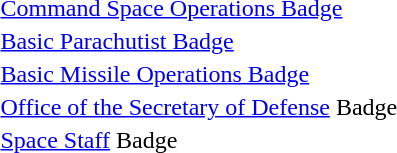<table>
<tr>
<td></td>
<td><a href='#'>Command Space Operations Badge</a></td>
</tr>
<tr>
<td></td>
<td><a href='#'>Basic Parachutist Badge</a></td>
</tr>
<tr>
<td></td>
<td><a href='#'>Basic Missile Operations Badge</a></td>
</tr>
<tr>
<td></td>
<td><a href='#'>Office of the Secretary of Defense</a> Badge</td>
</tr>
<tr>
<td></td>
<td><a href='#'>Space Staff</a> Badge</td>
</tr>
</table>
